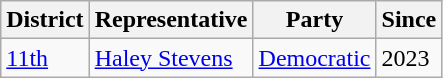<table class="wikitable">
<tr>
<th>District</th>
<th>Representative</th>
<th>Party</th>
<th>Since</th>
</tr>
<tr>
<td><a href='#'>11th</a></td>
<td><a href='#'>Haley Stevens</a></td>
<td><a href='#'>Democratic</a></td>
<td>2023</td>
</tr>
</table>
